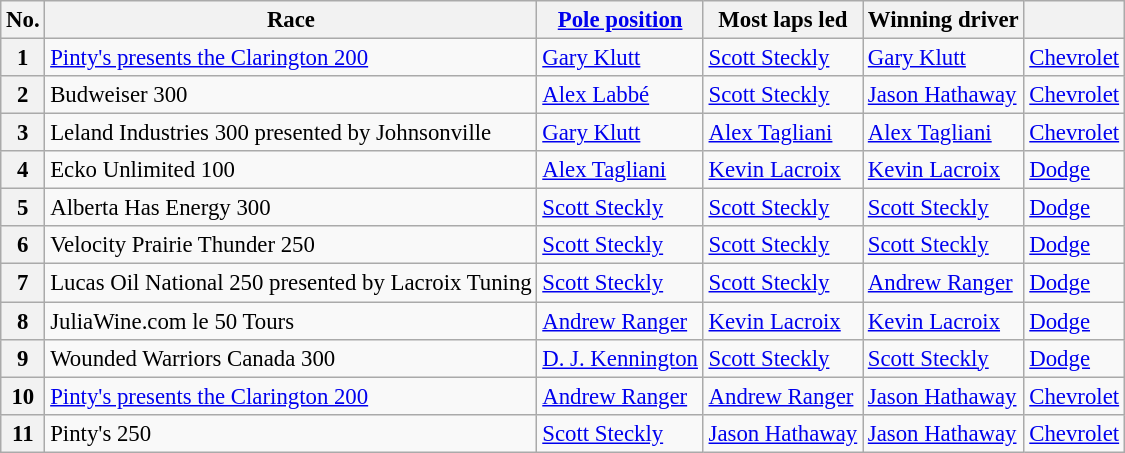<table class="wikitable sortable" style="font-size:95%">
<tr>
<th>No.</th>
<th>Race</th>
<th><a href='#'>Pole position</a></th>
<th>Most laps led</th>
<th>Winning driver</th>
<th></th>
</tr>
<tr>
<th>1</th>
<td><a href='#'>Pinty's presents the Clarington 200</a></td>
<td><a href='#'>Gary Klutt</a></td>
<td><a href='#'>Scott Steckly</a></td>
<td><a href='#'>Gary Klutt</a></td>
<td><a href='#'>Chevrolet</a></td>
</tr>
<tr>
<th>2</th>
<td>Budweiser 300</td>
<td><a href='#'>Alex Labbé</a></td>
<td><a href='#'>Scott Steckly</a></td>
<td><a href='#'>Jason Hathaway</a></td>
<td><a href='#'>Chevrolet</a></td>
</tr>
<tr>
<th>3</th>
<td>Leland Industries 300 presented by Johnsonville</td>
<td><a href='#'>Gary Klutt</a></td>
<td><a href='#'>Alex Tagliani</a></td>
<td><a href='#'>Alex Tagliani</a></td>
<td><a href='#'>Chevrolet</a></td>
</tr>
<tr>
<th>4</th>
<td>Ecko Unlimited 100</td>
<td><a href='#'>Alex Tagliani</a></td>
<td><a href='#'>Kevin Lacroix</a></td>
<td><a href='#'>Kevin Lacroix</a></td>
<td><a href='#'>Dodge</a></td>
</tr>
<tr>
<th>5</th>
<td>Alberta Has Energy 300</td>
<td><a href='#'>Scott Steckly</a></td>
<td><a href='#'>Scott Steckly</a></td>
<td><a href='#'>Scott Steckly</a></td>
<td><a href='#'>Dodge</a></td>
</tr>
<tr>
<th>6</th>
<td>Velocity Prairie Thunder 250</td>
<td><a href='#'>Scott Steckly</a></td>
<td><a href='#'>Scott Steckly</a></td>
<td><a href='#'>Scott Steckly</a></td>
<td><a href='#'>Dodge</a></td>
</tr>
<tr>
<th>7</th>
<td>Lucas Oil National 250 presented by Lacroix Tuning</td>
<td><a href='#'>Scott Steckly</a></td>
<td><a href='#'>Scott Steckly</a></td>
<td><a href='#'>Andrew Ranger</a></td>
<td><a href='#'>Dodge</a></td>
</tr>
<tr>
<th>8</th>
<td>JuliaWine.com le 50 Tours</td>
<td><a href='#'>Andrew Ranger</a></td>
<td><a href='#'>Kevin Lacroix</a></td>
<td><a href='#'>Kevin Lacroix</a></td>
<td><a href='#'>Dodge</a></td>
</tr>
<tr>
<th>9</th>
<td>Wounded Warriors Canada 300</td>
<td><a href='#'>D. J. Kennington</a></td>
<td><a href='#'>Scott Steckly</a></td>
<td><a href='#'>Scott Steckly</a></td>
<td><a href='#'>Dodge</a></td>
</tr>
<tr>
<th>10</th>
<td><a href='#'>Pinty's presents the Clarington 200</a></td>
<td><a href='#'>Andrew Ranger</a></td>
<td><a href='#'>Andrew Ranger</a></td>
<td><a href='#'>Jason Hathaway</a></td>
<td><a href='#'>Chevrolet</a></td>
</tr>
<tr>
<th>11</th>
<td>Pinty's 250</td>
<td><a href='#'>Scott Steckly</a></td>
<td><a href='#'>Jason Hathaway</a></td>
<td><a href='#'>Jason Hathaway</a></td>
<td><a href='#'>Chevrolet</a></td>
</tr>
</table>
